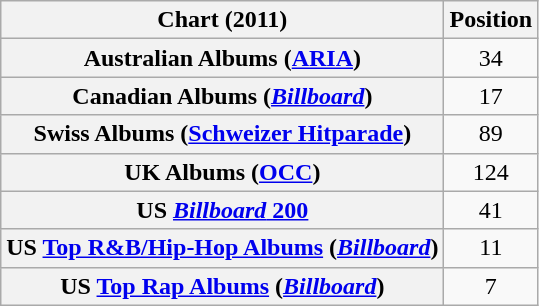<table class="wikitable sortable plainrowheaders" style="text-align:center;">
<tr>
<th scope="col">Chart (2011)</th>
<th scope="col">Position</th>
</tr>
<tr>
<th scope="row">Australian Albums (<a href='#'>ARIA</a>)</th>
<td style="text-align:center;">34</td>
</tr>
<tr>
<th scope="row">Canadian Albums (<em><a href='#'>Billboard</a></em>)</th>
<td style="text-align:center;">17</td>
</tr>
<tr>
<th scope="row">Swiss Albums (<a href='#'>Schweizer Hitparade</a>)</th>
<td style="text-align:center;">89</td>
</tr>
<tr>
<th scope="row">UK Albums (<a href='#'>OCC</a>)</th>
<td style="text-align:center;">124</td>
</tr>
<tr>
<th scope="row">US <a href='#'><em>Billboard</em> 200</a></th>
<td style="text-align:center;">41</td>
</tr>
<tr>
<th scope="row">US <a href='#'>Top R&B/Hip-Hop Albums</a> (<em><a href='#'>Billboard</a></em>)</th>
<td style="text-align:center;">11</td>
</tr>
<tr>
<th scope="row">US <a href='#'>Top Rap Albums</a> (<em><a href='#'>Billboard</a></em>)</th>
<td style="text-align:center;">7</td>
</tr>
</table>
